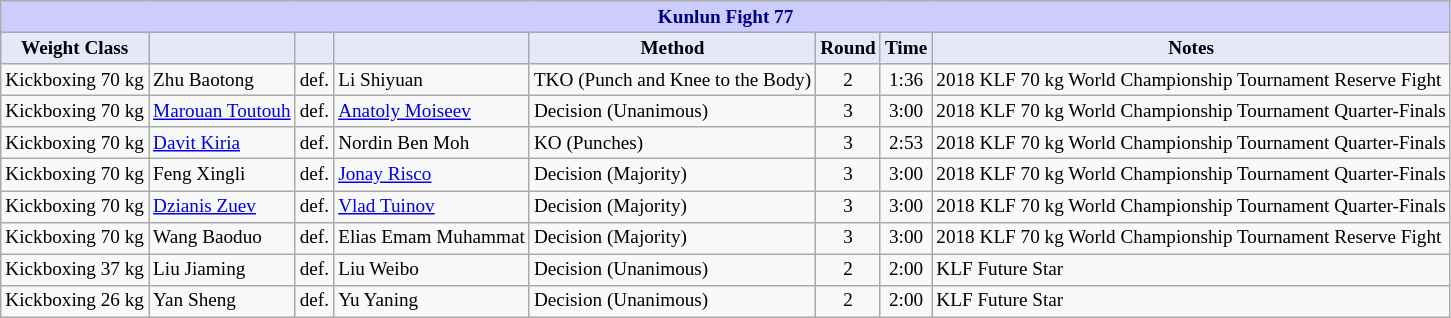<table class="wikitable" style="font-size: 80%;">
<tr>
<th colspan="8" style="background-color: #ccf; color: #000080; text-align: center;"><strong>Kunlun Fight 77</strong></th>
</tr>
<tr>
<th colspan="1" style="background-color: #E6E8FA; color: #000000; text-align: center;">Weight Class</th>
<th colspan="1" style="background-color: #E6E8FA; color: #000000; text-align: center;"></th>
<th colspan="1" style="background-color: #E6E8FA; color: #000000; text-align: center;"></th>
<th colspan="1" style="background-color: #E6E8FA; color: #000000; text-align: center;"></th>
<th colspan="1" style="background-color: #E6E8FA; color: #000000; text-align: center;">Method</th>
<th colspan="1" style="background-color: #E6E8FA; color: #000000; text-align: center;">Round</th>
<th colspan="1" style="background-color: #E6E8FA; color: #000000; text-align: center;">Time</th>
<th colspan="1" style="background-color: #E6E8FA; color: #000000; text-align: center;">Notes</th>
</tr>
<tr>
<td>Kickboxing 70 kg</td>
<td> Zhu Baotong</td>
<td align=center>def.</td>
<td> Li Shiyuan</td>
<td>TKO (Punch and Knee to the Body)</td>
<td align=center>2</td>
<td align=center>1:36</td>
<td>2018 KLF 70 kg World Championship Tournament Reserve Fight</td>
</tr>
<tr>
<td>Kickboxing 70 kg</td>
<td> <a href='#'>Marouan Toutouh</a></td>
<td align=center>def.</td>
<td> <a href='#'>Anatoly Moiseev</a></td>
<td>Decision (Unanimous)</td>
<td align=center>3</td>
<td align=center>3:00</td>
<td>2018 KLF 70 kg World Championship Tournament Quarter-Finals</td>
</tr>
<tr>
<td>Kickboxing 70 kg</td>
<td> <a href='#'>Davit Kiria</a></td>
<td align=center>def.</td>
<td> Nordin Ben Moh</td>
<td>KO (Punches)</td>
<td align=center>3</td>
<td align=center>2:53</td>
<td>2018 KLF 70 kg World Championship Tournament Quarter-Finals</td>
</tr>
<tr>
<td>Kickboxing 70 kg</td>
<td> Feng Xingli</td>
<td align=center>def.</td>
<td> <a href='#'>Jonay Risco</a></td>
<td>Decision (Majority)</td>
<td align=center>3</td>
<td align=center>3:00</td>
<td>2018 KLF 70 kg World Championship Tournament Quarter-Finals</td>
</tr>
<tr>
<td>Kickboxing 70 kg</td>
<td> <a href='#'>Dzianis Zuev</a></td>
<td align=center>def.</td>
<td> <a href='#'>Vlad Tuinov</a></td>
<td>Decision (Majority)</td>
<td align=center>3</td>
<td align=center>3:00</td>
<td>2018 KLF 70 kg World Championship Tournament Quarter-Finals</td>
</tr>
<tr>
<td>Kickboxing 70 kg</td>
<td> Wang Baoduo</td>
<td align=center>def.</td>
<td> Elias Emam Muhammat</td>
<td>Decision (Majority)</td>
<td align=center>3</td>
<td align=center>3:00</td>
<td>2018 KLF 70 kg World Championship Tournament Reserve Fight</td>
</tr>
<tr>
<td>Kickboxing 37 kg</td>
<td> Liu Jiaming</td>
<td align=center>def.</td>
<td> Liu Weibo</td>
<td>Decision (Unanimous)</td>
<td align=center>2</td>
<td align=center>2:00</td>
<td>KLF Future Star</td>
</tr>
<tr>
<td>Kickboxing 26 kg</td>
<td> Yan Sheng</td>
<td align=center>def.</td>
<td> Yu Yaning</td>
<td>Decision (Unanimous)</td>
<td align=center>2</td>
<td align=center>2:00</td>
<td>KLF Future Star</td>
</tr>
</table>
